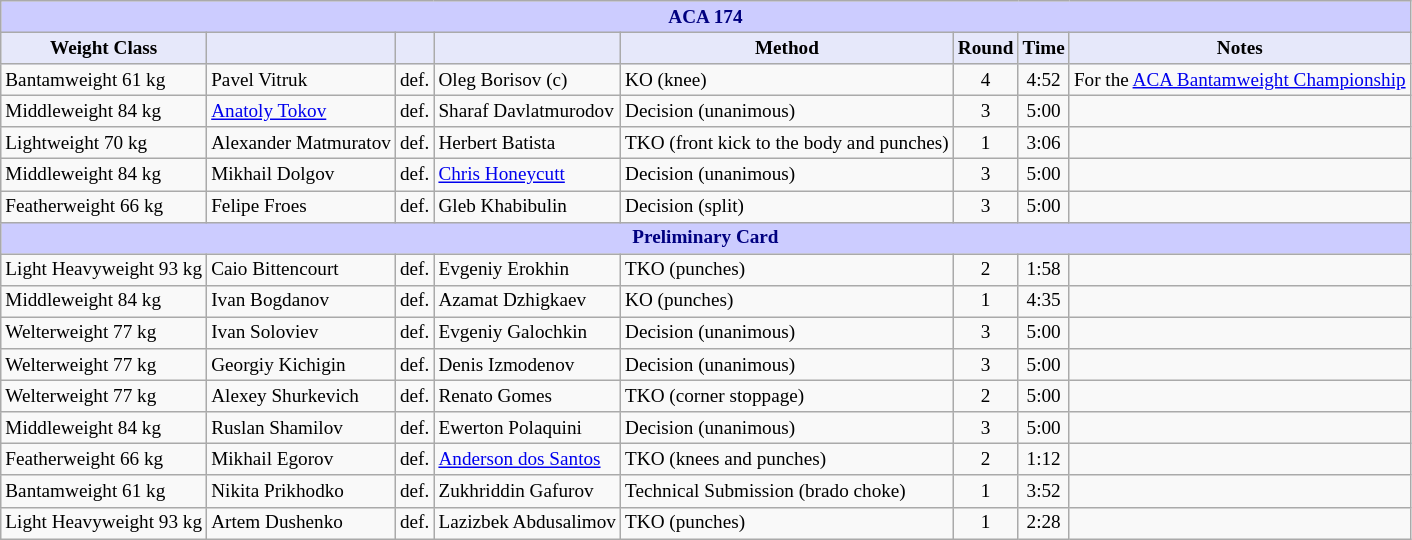<table class="wikitable" style="font-size: 80%;">
<tr>
<th colspan="8" style="background-color: #ccf; color: #000080; text-align: center;"><strong>ACA 174</strong></th>
</tr>
<tr>
<th colspan="1" style="background-color: #E6E8FA; color: #000000; text-align: center;">Weight Class</th>
<th colspan="1" style="background-color: #E6E8FA; color: #000000; text-align: center;"></th>
<th colspan="1" style="background-color: #E6E8FA; color: #000000; text-align: center;"></th>
<th colspan="1" style="background-color: #E6E8FA; color: #000000; text-align: center;"></th>
<th colspan="1" style="background-color: #E6E8FA; color: #000000; text-align: center;">Method</th>
<th colspan="1" style="background-color: #E6E8FA; color: #000000; text-align: center;">Round</th>
<th colspan="1" style="background-color: #E6E8FA; color: #000000; text-align: center;">Time</th>
<th colspan="1" style="background-color: #E6E8FA; color: #000000; text-align: center;">Notes</th>
</tr>
<tr>
<td>Bantamweight 61 kg</td>
<td> Pavel Vitruk</td>
<td>def.</td>
<td> Oleg Borisov (c)</td>
<td>KO (knee)</td>
<td align=center>4</td>
<td align=center>4:52</td>
<td>For the <a href='#'>ACA Bantamweight Championship</a></td>
</tr>
<tr>
<td>Middleweight 84 kg</td>
<td> <a href='#'>Anatoly Tokov</a></td>
<td>def.</td>
<td> Sharaf Davlatmurodov</td>
<td>Decision (unanimous)</td>
<td align=center>3</td>
<td align=center>5:00</td>
<td></td>
</tr>
<tr>
<td>Lightweight 70 kg</td>
<td> Alexander Matmuratov</td>
<td>def.</td>
<td> Herbert Batista</td>
<td>TKO (front kick to the body and punches)</td>
<td align=center>1</td>
<td align=center>3:06</td>
<td></td>
</tr>
<tr>
<td>Middleweight 84 kg</td>
<td> Mikhail Dolgov</td>
<td>def.</td>
<td> <a href='#'>Chris Honeycutt</a></td>
<td>Decision (unanimous)</td>
<td align=center>3</td>
<td align=center>5:00</td>
<td></td>
</tr>
<tr>
<td>Featherweight 66 kg</td>
<td> Felipe Froes</td>
<td>def.</td>
<td> Gleb Khabibulin</td>
<td>Decision (split)</td>
<td align=center>3</td>
<td align=center>5:00</td>
<td></td>
</tr>
<tr>
<th colspan="8" style="background-color: #ccf; color: #000080; text-align: center;"><strong>Preliminary Card</strong></th>
</tr>
<tr>
<td>Light Heavyweight 93 kg</td>
<td> Caio Bittencourt</td>
<td>def.</td>
<td> Evgeniy Erokhin</td>
<td>TKO (punches)</td>
<td align=center>2</td>
<td align=center>1:58</td>
<td></td>
</tr>
<tr>
<td>Middleweight 84 kg</td>
<td> Ivan Bogdanov</td>
<td>def.</td>
<td> Azamat Dzhigkaev</td>
<td>KO (punches)</td>
<td align=center>1</td>
<td align=center>4:35</td>
<td></td>
</tr>
<tr>
<td>Welterweight 77 kg</td>
<td> Ivan Soloviev</td>
<td>def.</td>
<td> Evgeniy Galochkin</td>
<td>Decision (unanimous)</td>
<td align=center>3</td>
<td align=center>5:00</td>
<td></td>
</tr>
<tr>
<td>Welterweight 77 kg</td>
<td> Georgiy Kichigin</td>
<td>def.</td>
<td> Denis Izmodenov</td>
<td>Decision (unanimous)</td>
<td align=center>3</td>
<td align=center>5:00</td>
<td></td>
</tr>
<tr>
<td>Welterweight 77 kg</td>
<td> Alexey Shurkevich</td>
<td>def.</td>
<td> Renato Gomes</td>
<td>TKO (corner stoppage)</td>
<td align=center>2</td>
<td align=center>5:00</td>
<td></td>
</tr>
<tr>
<td>Middleweight 84 kg</td>
<td> Ruslan Shamilov</td>
<td>def.</td>
<td> Ewerton Polaquini</td>
<td>Decision (unanimous)</td>
<td align=center>3</td>
<td align=center>5:00</td>
<td></td>
</tr>
<tr>
<td>Featherweight 66 kg</td>
<td> Mikhail Egorov</td>
<td>def.</td>
<td> <a href='#'>Anderson dos Santos</a></td>
<td>TKO (knees and punches)</td>
<td align=center>2</td>
<td align=center>1:12</td>
<td></td>
</tr>
<tr>
<td>Bantamweight 61 kg</td>
<td> Nikita Prikhodko</td>
<td>def.</td>
<td> Zukhriddin Gafurov</td>
<td>Technical Submission (brado choke)</td>
<td align=center>1</td>
<td align=center>3:52</td>
<td></td>
</tr>
<tr>
<td>Light Heavyweight 93 kg</td>
<td> Artem Dushenko</td>
<td>def.</td>
<td> Lazizbek Abdusalimov</td>
<td>TKO (punches)</td>
<td align=center>1</td>
<td align=center>2:28</td>
<td></td>
</tr>
</table>
